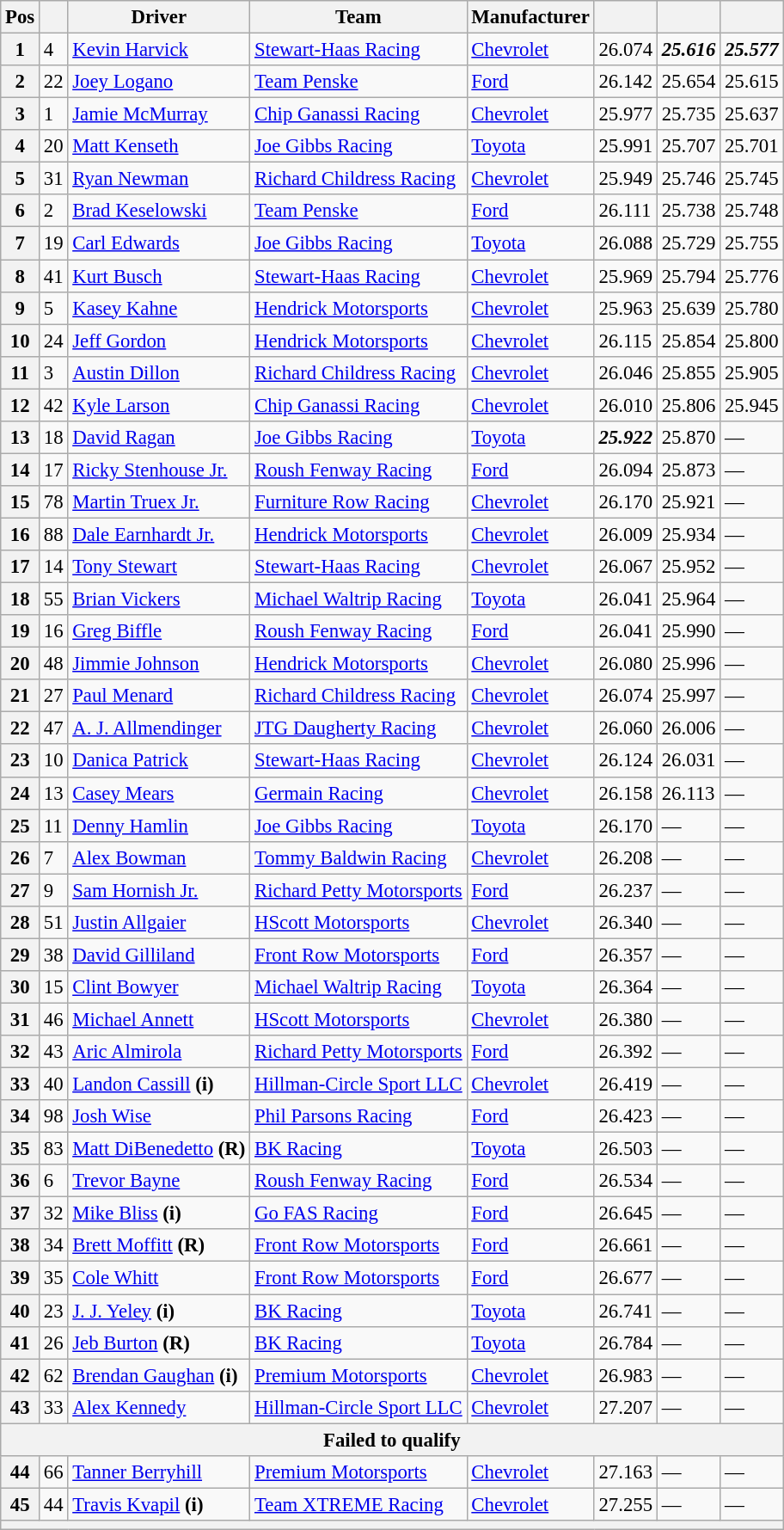<table class="wikitable" style="font-size:95%">
<tr>
<th>Pos</th>
<th></th>
<th>Driver</th>
<th>Team</th>
<th>Manufacturer</th>
<th></th>
<th></th>
<th></th>
</tr>
<tr>
<th>1</th>
<td>4</td>
<td><a href='#'>Kevin Harvick</a></td>
<td><a href='#'>Stewart-Haas Racing</a></td>
<td><a href='#'>Chevrolet</a></td>
<td>26.074</td>
<td><strong><em>25.616</em></strong></td>
<td><strong><em>25.577</em></strong></td>
</tr>
<tr>
<th>2</th>
<td>22</td>
<td><a href='#'>Joey Logano</a></td>
<td><a href='#'>Team Penske</a></td>
<td><a href='#'>Ford</a></td>
<td>26.142</td>
<td>25.654</td>
<td>25.615</td>
</tr>
<tr>
<th>3</th>
<td>1</td>
<td><a href='#'>Jamie McMurray</a></td>
<td><a href='#'>Chip Ganassi Racing</a></td>
<td><a href='#'>Chevrolet</a></td>
<td>25.977</td>
<td>25.735</td>
<td>25.637</td>
</tr>
<tr>
<th>4</th>
<td>20</td>
<td><a href='#'>Matt Kenseth</a></td>
<td><a href='#'>Joe Gibbs Racing</a></td>
<td><a href='#'>Toyota</a></td>
<td>25.991</td>
<td>25.707</td>
<td>25.701</td>
</tr>
<tr>
<th>5</th>
<td>31</td>
<td><a href='#'>Ryan Newman</a></td>
<td><a href='#'>Richard Childress Racing</a></td>
<td><a href='#'>Chevrolet</a></td>
<td>25.949</td>
<td>25.746</td>
<td>25.745</td>
</tr>
<tr>
<th>6</th>
<td>2</td>
<td><a href='#'>Brad Keselowski</a></td>
<td><a href='#'>Team Penske</a></td>
<td><a href='#'>Ford</a></td>
<td>26.111</td>
<td>25.738</td>
<td>25.748</td>
</tr>
<tr>
<th>7</th>
<td>19</td>
<td><a href='#'>Carl Edwards</a></td>
<td><a href='#'>Joe Gibbs Racing</a></td>
<td><a href='#'>Toyota</a></td>
<td>26.088</td>
<td>25.729</td>
<td>25.755</td>
</tr>
<tr>
<th>8</th>
<td>41</td>
<td><a href='#'>Kurt Busch</a></td>
<td><a href='#'>Stewart-Haas Racing</a></td>
<td><a href='#'>Chevrolet</a></td>
<td>25.969</td>
<td>25.794</td>
<td>25.776</td>
</tr>
<tr>
<th>9</th>
<td>5</td>
<td><a href='#'>Kasey Kahne</a></td>
<td><a href='#'>Hendrick Motorsports</a></td>
<td><a href='#'>Chevrolet</a></td>
<td>25.963</td>
<td>25.639</td>
<td>25.780</td>
</tr>
<tr>
<th>10</th>
<td>24</td>
<td><a href='#'>Jeff Gordon</a></td>
<td><a href='#'>Hendrick Motorsports</a></td>
<td><a href='#'>Chevrolet</a></td>
<td>26.115</td>
<td>25.854</td>
<td>25.800</td>
</tr>
<tr>
<th>11</th>
<td>3</td>
<td><a href='#'>Austin Dillon</a></td>
<td><a href='#'>Richard Childress Racing</a></td>
<td><a href='#'>Chevrolet</a></td>
<td>26.046</td>
<td>25.855</td>
<td>25.905</td>
</tr>
<tr>
<th>12</th>
<td>42</td>
<td><a href='#'>Kyle Larson</a></td>
<td><a href='#'>Chip Ganassi Racing</a></td>
<td><a href='#'>Chevrolet</a></td>
<td>26.010</td>
<td>25.806</td>
<td>25.945</td>
</tr>
<tr>
<th>13</th>
<td>18</td>
<td><a href='#'>David Ragan</a></td>
<td><a href='#'>Joe Gibbs Racing</a></td>
<td><a href='#'>Toyota</a></td>
<td><strong><em>25.922</em></strong></td>
<td>25.870</td>
<td>—</td>
</tr>
<tr>
<th>14</th>
<td>17</td>
<td><a href='#'>Ricky Stenhouse Jr.</a></td>
<td><a href='#'>Roush Fenway Racing</a></td>
<td><a href='#'>Ford</a></td>
<td>26.094</td>
<td>25.873</td>
<td>—</td>
</tr>
<tr>
<th>15</th>
<td>78</td>
<td><a href='#'>Martin Truex Jr.</a></td>
<td><a href='#'>Furniture Row Racing</a></td>
<td><a href='#'>Chevrolet</a></td>
<td>26.170</td>
<td>25.921</td>
<td>—</td>
</tr>
<tr>
<th>16</th>
<td>88</td>
<td><a href='#'>Dale Earnhardt Jr.</a></td>
<td><a href='#'>Hendrick Motorsports</a></td>
<td><a href='#'>Chevrolet</a></td>
<td>26.009</td>
<td>25.934</td>
<td>—</td>
</tr>
<tr>
<th>17</th>
<td>14</td>
<td><a href='#'>Tony Stewart</a></td>
<td><a href='#'>Stewart-Haas Racing</a></td>
<td><a href='#'>Chevrolet</a></td>
<td>26.067</td>
<td>25.952</td>
<td>—</td>
</tr>
<tr>
<th>18</th>
<td>55</td>
<td><a href='#'>Brian Vickers</a></td>
<td><a href='#'>Michael Waltrip Racing</a></td>
<td><a href='#'>Toyota</a></td>
<td>26.041</td>
<td>25.964</td>
<td>—</td>
</tr>
<tr>
<th>19</th>
<td>16</td>
<td><a href='#'>Greg Biffle</a></td>
<td><a href='#'>Roush Fenway Racing</a></td>
<td><a href='#'>Ford</a></td>
<td>26.041</td>
<td>25.990</td>
<td>—</td>
</tr>
<tr>
<th>20</th>
<td>48</td>
<td><a href='#'>Jimmie Johnson</a></td>
<td><a href='#'>Hendrick Motorsports</a></td>
<td><a href='#'>Chevrolet</a></td>
<td>26.080</td>
<td>25.996</td>
<td>—</td>
</tr>
<tr>
<th>21</th>
<td>27</td>
<td><a href='#'>Paul Menard</a></td>
<td><a href='#'>Richard Childress Racing</a></td>
<td><a href='#'>Chevrolet</a></td>
<td>26.074</td>
<td>25.997</td>
<td>—</td>
</tr>
<tr>
<th>22</th>
<td>47</td>
<td><a href='#'>A. J. Allmendinger</a></td>
<td><a href='#'>JTG Daugherty Racing</a></td>
<td><a href='#'>Chevrolet</a></td>
<td>26.060</td>
<td>26.006</td>
<td>—</td>
</tr>
<tr>
<th>23</th>
<td>10</td>
<td><a href='#'>Danica Patrick</a></td>
<td><a href='#'>Stewart-Haas Racing</a></td>
<td><a href='#'>Chevrolet</a></td>
<td>26.124</td>
<td>26.031</td>
<td>—</td>
</tr>
<tr>
<th>24</th>
<td>13</td>
<td><a href='#'>Casey Mears</a></td>
<td><a href='#'>Germain Racing</a></td>
<td><a href='#'>Chevrolet</a></td>
<td>26.158</td>
<td>26.113</td>
<td>—</td>
</tr>
<tr>
<th>25</th>
<td>11</td>
<td><a href='#'>Denny Hamlin</a></td>
<td><a href='#'>Joe Gibbs Racing</a></td>
<td><a href='#'>Toyota</a></td>
<td>26.170</td>
<td>—</td>
<td>—</td>
</tr>
<tr>
<th>26</th>
<td>7</td>
<td><a href='#'>Alex Bowman</a></td>
<td><a href='#'>Tommy Baldwin Racing</a></td>
<td><a href='#'>Chevrolet</a></td>
<td>26.208</td>
<td>—</td>
<td>—</td>
</tr>
<tr>
<th>27</th>
<td>9</td>
<td><a href='#'>Sam Hornish Jr.</a></td>
<td><a href='#'>Richard Petty Motorsports</a></td>
<td><a href='#'>Ford</a></td>
<td>26.237</td>
<td>—</td>
<td>—</td>
</tr>
<tr>
<th>28</th>
<td>51</td>
<td><a href='#'>Justin Allgaier</a></td>
<td><a href='#'>HScott Motorsports</a></td>
<td><a href='#'>Chevrolet</a></td>
<td>26.340</td>
<td>—</td>
<td>—</td>
</tr>
<tr>
<th>29</th>
<td>38</td>
<td><a href='#'>David Gilliland</a></td>
<td><a href='#'>Front Row Motorsports</a></td>
<td><a href='#'>Ford</a></td>
<td>26.357</td>
<td>—</td>
<td>—</td>
</tr>
<tr>
<th>30</th>
<td>15</td>
<td><a href='#'>Clint Bowyer</a></td>
<td><a href='#'>Michael Waltrip Racing</a></td>
<td><a href='#'>Toyota</a></td>
<td>26.364</td>
<td>—</td>
<td>—</td>
</tr>
<tr>
<th>31</th>
<td>46</td>
<td><a href='#'>Michael Annett</a></td>
<td><a href='#'>HScott Motorsports</a></td>
<td><a href='#'>Chevrolet</a></td>
<td>26.380</td>
<td>—</td>
<td>—</td>
</tr>
<tr>
<th>32</th>
<td>43</td>
<td><a href='#'>Aric Almirola</a></td>
<td><a href='#'>Richard Petty Motorsports</a></td>
<td><a href='#'>Ford</a></td>
<td>26.392</td>
<td>—</td>
<td>—</td>
</tr>
<tr>
<th>33</th>
<td>40</td>
<td><a href='#'>Landon Cassill</a> <strong>(i)</strong></td>
<td><a href='#'>Hillman-Circle Sport LLC</a></td>
<td><a href='#'>Chevrolet</a></td>
<td>26.419</td>
<td>—</td>
<td>—</td>
</tr>
<tr>
<th>34</th>
<td>98</td>
<td><a href='#'>Josh Wise</a></td>
<td><a href='#'>Phil Parsons Racing</a></td>
<td><a href='#'>Ford</a></td>
<td>26.423</td>
<td>—</td>
<td>—</td>
</tr>
<tr>
<th>35</th>
<td>83</td>
<td><a href='#'>Matt DiBenedetto</a> <strong>(R)</strong></td>
<td><a href='#'>BK Racing</a></td>
<td><a href='#'>Toyota</a></td>
<td>26.503</td>
<td>—</td>
<td>—</td>
</tr>
<tr>
<th>36</th>
<td>6</td>
<td><a href='#'>Trevor Bayne</a></td>
<td><a href='#'>Roush Fenway Racing</a></td>
<td><a href='#'>Ford</a></td>
<td>26.534</td>
<td>—</td>
<td>—</td>
</tr>
<tr>
<th>37</th>
<td>32</td>
<td><a href='#'>Mike Bliss</a> <strong>(i)</strong></td>
<td><a href='#'>Go FAS Racing</a></td>
<td><a href='#'>Ford</a></td>
<td>26.645</td>
<td>—</td>
<td>—</td>
</tr>
<tr>
<th>38</th>
<td>34</td>
<td><a href='#'>Brett Moffitt</a> <strong>(R)</strong></td>
<td><a href='#'>Front Row Motorsports</a></td>
<td><a href='#'>Ford</a></td>
<td>26.661</td>
<td>—</td>
<td>—</td>
</tr>
<tr>
<th>39</th>
<td>35</td>
<td><a href='#'>Cole Whitt</a></td>
<td><a href='#'>Front Row Motorsports</a></td>
<td><a href='#'>Ford</a></td>
<td>26.677</td>
<td>—</td>
<td>—</td>
</tr>
<tr>
<th>40</th>
<td>23</td>
<td><a href='#'>J. J. Yeley</a> <strong>(i)</strong></td>
<td><a href='#'>BK Racing</a></td>
<td><a href='#'>Toyota</a></td>
<td>26.741</td>
<td>—</td>
<td>—</td>
</tr>
<tr>
<th>41</th>
<td>26</td>
<td><a href='#'>Jeb Burton</a> <strong>(R)</strong></td>
<td><a href='#'>BK Racing</a></td>
<td><a href='#'>Toyota</a></td>
<td>26.784</td>
<td>—</td>
<td>—</td>
</tr>
<tr>
<th>42</th>
<td>62</td>
<td><a href='#'>Brendan Gaughan</a> <strong>(i)</strong></td>
<td><a href='#'>Premium Motorsports</a></td>
<td><a href='#'>Chevrolet</a></td>
<td>26.983</td>
<td>—</td>
<td>—</td>
</tr>
<tr>
<th>43</th>
<td>33</td>
<td><a href='#'>Alex Kennedy</a></td>
<td><a href='#'>Hillman-Circle Sport LLC</a></td>
<td><a href='#'>Chevrolet</a></td>
<td>27.207</td>
<td>—</td>
<td>—</td>
</tr>
<tr>
<th colspan="8">Failed to qualify</th>
</tr>
<tr>
<th>44</th>
<td>66</td>
<td><a href='#'>Tanner Berryhill</a></td>
<td><a href='#'>Premium Motorsports</a></td>
<td><a href='#'>Chevrolet</a></td>
<td>27.163</td>
<td>—</td>
<td>—</td>
</tr>
<tr>
<th>45</th>
<td>44</td>
<td><a href='#'>Travis Kvapil</a> <strong>(i)</strong></td>
<td><a href='#'>Team XTREME Racing</a></td>
<td><a href='#'>Chevrolet</a></td>
<td>27.255</td>
<td>—</td>
<td>—</td>
</tr>
<tr>
<th colspan="8"></th>
</tr>
</table>
